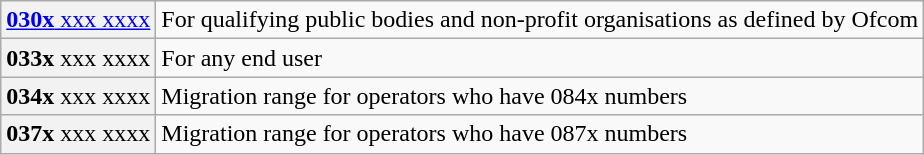<table class="wikitable" style="width: auto; margin-left: 1.5em;">
<tr>
<th scope="row" style="font-weight: normal;"><a href='#'><strong>030x</strong> xxx xxxx</a></th>
<td>For qualifying public bodies and non-profit organisations as defined by Ofcom</td>
</tr>
<tr>
<th scope="row" style="font-weight: normal;"><strong>033x</strong> xxx xxxx</th>
<td>For any end user</td>
</tr>
<tr>
<th scope="row" style="font-weight: normal;"><strong>034x</strong> xxx xxxx</th>
<td>Migration range for operators who have 084x numbers</td>
</tr>
<tr>
<th scope="row" style="font-weight: normal;"><strong>037x</strong> xxx xxxx</th>
<td>Migration range for operators who have 087x numbers</td>
</tr>
</table>
